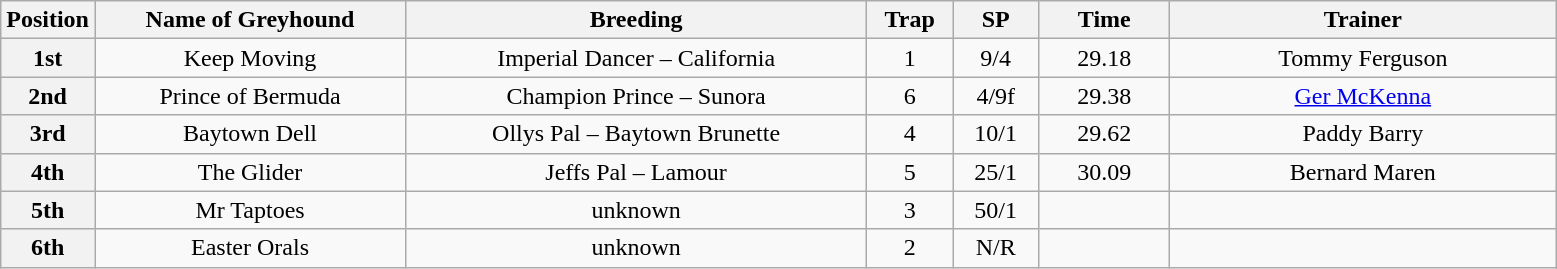<table class="wikitable" style="text-align:center">
<tr>
<th width=50>Position</th>
<th width=200>Name of Greyhound</th>
<th width=300>Breeding</th>
<th width=50>Trap</th>
<th width=50>SP</th>
<th width=80>Time</th>
<th width=250>Trainer</th>
</tr>
<tr>
<th>1st</th>
<td>Keep Moving</td>
<td>Imperial Dancer – California</td>
<td>1</td>
<td>9/4</td>
<td>29.18</td>
<td>Tommy Ferguson</td>
</tr>
<tr>
<th>2nd</th>
<td>Prince of Bermuda</td>
<td>Champion Prince – Sunora</td>
<td>6</td>
<td>4/9f</td>
<td>29.38</td>
<td><a href='#'>Ger McKenna</a></td>
</tr>
<tr>
<th>3rd</th>
<td>Baytown Dell</td>
<td>Ollys Pal – Baytown Brunette</td>
<td>4</td>
<td>10/1</td>
<td>29.62</td>
<td>Paddy Barry</td>
</tr>
<tr>
<th>4th</th>
<td>The Glider</td>
<td>Jeffs Pal – Lamour</td>
<td>5</td>
<td>25/1</td>
<td>30.09</td>
<td>Bernard Maren</td>
</tr>
<tr>
<th>5th</th>
<td>Mr Taptoes</td>
<td>unknown</td>
<td>3</td>
<td>50/1</td>
<td></td>
<td></td>
</tr>
<tr>
<th>6th</th>
<td>Easter Orals</td>
<td>unknown</td>
<td>2</td>
<td>N/R</td>
<td></td>
<td></td>
</tr>
</table>
